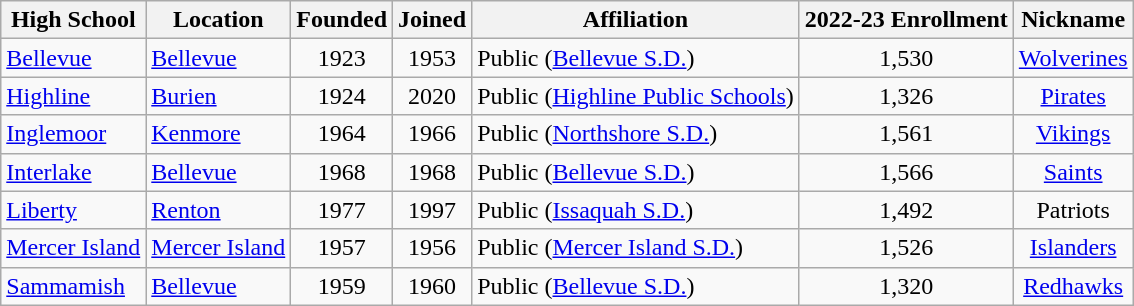<table class="wikitable sortable">
<tr>
<th>High School</th>
<th>Location</th>
<th>Founded</th>
<th>Joined</th>
<th>Affiliation</th>
<th>2022-23 Enrollment</th>
<th>Nickname</th>
</tr>
<tr>
<td><a href='#'>Bellevue</a></td>
<td><a href='#'>Bellevue</a></td>
<td align="center">1923</td>
<td align="center">1953</td>
<td>Public (<a href='#'>Bellevue S.D.</a>)</td>
<td align="center">1,530</td>
<td align="center"><a href='#'>Wolverines</a></td>
</tr>
<tr>
<td><a href='#'>Highline</a></td>
<td><a href='#'>Burien</a></td>
<td align="center">1924</td>
<td align="center">2020</td>
<td>Public (<a href='#'>Highline Public Schools</a>)</td>
<td align="center">1,326</td>
<td align="center"><a href='#'>Pirates</a></td>
</tr>
<tr>
<td><a href='#'>Inglemoor</a></td>
<td><a href='#'>Kenmore</a></td>
<td align="center">1964</td>
<td align="center">1966</td>
<td>Public (<a href='#'>Northshore S.D.</a>)</td>
<td align="center">1,561</td>
<td align="center"><a href='#'>Vikings</a></td>
</tr>
<tr>
<td><a href='#'>Interlake</a></td>
<td><a href='#'>Bellevue</a></td>
<td align="center">1968</td>
<td align="center">1968</td>
<td>Public (<a href='#'>Bellevue S.D.</a>)</td>
<td align="center">1,566</td>
<td align="center"><a href='#'>Saints</a></td>
</tr>
<tr>
<td><a href='#'>Liberty</a></td>
<td><a href='#'>Renton</a></td>
<td align="center">1977</td>
<td align="center">1997</td>
<td>Public (<a href='#'>Issaquah S.D.</a>)</td>
<td align="center">1,492</td>
<td align="center">Patriots</td>
</tr>
<tr>
<td><a href='#'>Mercer Island</a></td>
<td><a href='#'>Mercer Island</a></td>
<td align="center">1957</td>
<td align="center">1956</td>
<td>Public (<a href='#'>Mercer Island S.D.</a>)</td>
<td align="center">1,526</td>
<td align="center"><a href='#'>Islanders</a></td>
</tr>
<tr>
<td><a href='#'>Sammamish</a></td>
<td><a href='#'>Bellevue</a></td>
<td align="center">1959</td>
<td align="center">1960</td>
<td>Public (<a href='#'>Bellevue S.D.</a>)</td>
<td align="center">1,320</td>
<td align="center"><a href='#'>Redhawks</a></td>
</tr>
</table>
